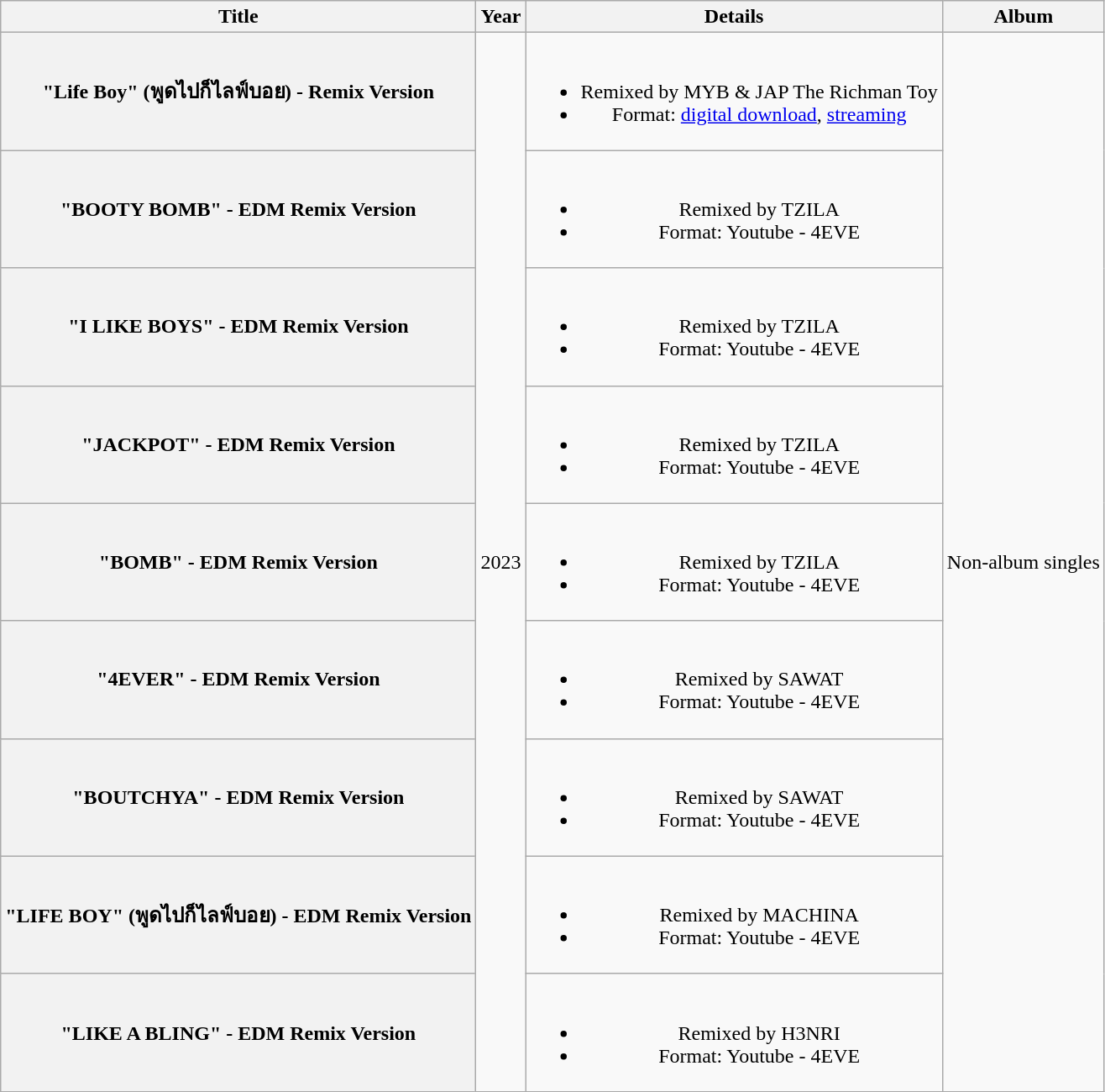<table class="wikitable plainrowheaders" style="text-align:center;">
<tr>
<th>Title</th>
<th>Year</th>
<th>Details</th>
<th>Album</th>
</tr>
<tr>
<th scope="row">"Life Boy" (พูดไปก็ไลฟ์บอย) - Remix Version</th>
<td rowspan="9">2023</td>
<td><br><ul><li>Remixed by MYB & JAP The Richman Toy</li><li>Format: <a href='#'>digital download</a>, <a href='#'>streaming</a></li></ul></td>
<td rowspan="9">Non-album singles</td>
</tr>
<tr>
<th scope="row">"BOOTY BOMB" - EDM Remix Version</th>
<td><br><ul><li>Remixed by TZILA</li><li>Format: Youtube - 4EVE</li></ul></td>
</tr>
<tr>
<th scope="row">"I LIKE BOYS" - EDM Remix Version</th>
<td><br><ul><li>Remixed by TZILA</li><li>Format: Youtube - 4EVE</li></ul></td>
</tr>
<tr>
<th scope="row">"JACKPOT" - EDM Remix Version</th>
<td><br><ul><li>Remixed by TZILA</li><li>Format: Youtube - 4EVE</li></ul></td>
</tr>
<tr>
<th scope="row">"BOMB" - EDM Remix Version</th>
<td><br><ul><li>Remixed by TZILA</li><li>Format: Youtube - 4EVE</li></ul></td>
</tr>
<tr>
<th scope="row">"4EVER" - EDM Remix Version</th>
<td><br><ul><li>Remixed by SAWAT</li><li>Format: Youtube - 4EVE</li></ul></td>
</tr>
<tr>
<th scope="row">"BOUTCHYA" - EDM Remix Version</th>
<td><br><ul><li>Remixed by SAWAT</li><li>Format: Youtube - 4EVE</li></ul></td>
</tr>
<tr>
<th scope="row">"LIFE BOY" (พูดไปก็ไลฟ์บอย) - EDM Remix Version</th>
<td><br><ul><li>Remixed by MACHINA</li><li>Format: Youtube - 4EVE</li></ul></td>
</tr>
<tr>
<th scope="row">"LIKE A BLING" - EDM Remix Version</th>
<td><br><ul><li>Remixed by H3NRI</li><li>Format: Youtube - 4EVE</li></ul></td>
</tr>
</table>
